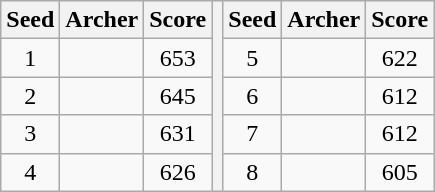<table class="wikitable" style="text-align:center">
<tr>
<th>Seed</th>
<th>Archer</th>
<th>Score</th>
<th rowspan="5"></th>
<th>Seed</th>
<th>Archer</th>
<th>Score</th>
</tr>
<tr>
<td>1</td>
<td align=left></td>
<td>653</td>
<td>5</td>
<td align=left></td>
<td>622</td>
</tr>
<tr>
<td>2</td>
<td align=left></td>
<td>645</td>
<td>6</td>
<td align=left></td>
<td>612</td>
</tr>
<tr>
<td>3</td>
<td align=left></td>
<td>631</td>
<td>7</td>
<td align=left></td>
<td>612</td>
</tr>
<tr>
<td>4</td>
<td align=left></td>
<td>626</td>
<td>8</td>
<td align=left></td>
<td>605</td>
</tr>
</table>
